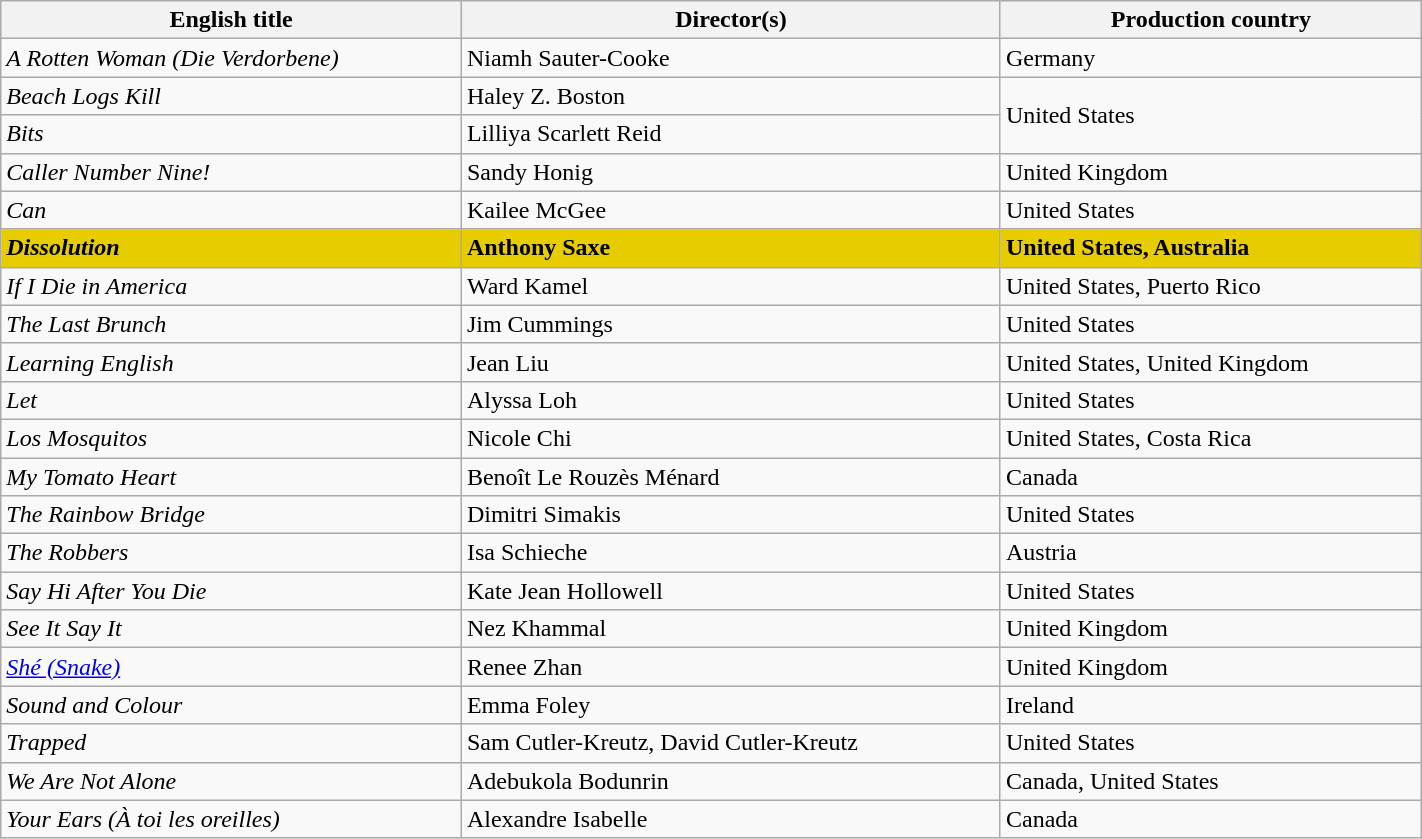<table class="wikitable plainrowheaders" style="width:75%; margin-bottom:4px">
<tr>
<th scope="col">English title</th>
<th scope="col">Director(s)</th>
<th scope="col">Production country</th>
</tr>
<tr>
<td scope="row"><em>A Rotten Woman (Die Verdorbene)</em></td>
<td>Niamh Sauter-Cooke</td>
<td>Germany</td>
</tr>
<tr>
<td scope="row"><em>Beach Logs Kill</em></td>
<td>Haley Z. Boston</td>
<td rowspan="2">United States</td>
</tr>
<tr>
<td scope="row"><em>Bits</em></td>
<td>Lilliya Scarlett Reid</td>
</tr>
<tr>
<td scope="row"><em>Caller Number Nine!</em></td>
<td>Sandy Honig</td>
<td>United Kingdom</td>
</tr>
<tr>
<td scope="row"><em>Can</em></td>
<td>Kailee McGee</td>
<td>United States</td>
</tr>
<tr style="background:#E7CD00;">
<td scope="row"><strong><em>Dissolution</em></strong></td>
<td><strong>Anthony Saxe</strong></td>
<td><strong>United States, Australia</strong></td>
</tr>
<tr>
<td scope="row"><em>If I Die in America</em></td>
<td>Ward Kamel</td>
<td>United States, Puerto Rico</td>
</tr>
<tr>
<td scope="row"><em>The Last Brunch</em></td>
<td>Jim Cummings</td>
<td>United States</td>
</tr>
<tr>
<td scope="row"><em>Learning English</em></td>
<td>Jean Liu</td>
<td>United States, United Kingdom</td>
</tr>
<tr>
<td scope="row"><em>Let</em></td>
<td>Alyssa Loh</td>
<td>United States</td>
</tr>
<tr>
<td scope="row"><em>Los Mosquitos</em></td>
<td>Nicole Chi</td>
<td>United States, Costa Rica</td>
</tr>
<tr>
<td scope="row"><em>My Tomato Heart</em></td>
<td>Benoît Le Rouzès Ménard</td>
<td>Canada</td>
</tr>
<tr>
<td scope="row"><em>The Rainbow Bridge</em></td>
<td>Dimitri Simakis</td>
<td>United States</td>
</tr>
<tr>
<td scope="row"><em>The Robbers</em></td>
<td>Isa Schieche</td>
<td>Austria</td>
</tr>
<tr>
<td scope="row"><em>Say Hi After You Die</em></td>
<td>Kate Jean Hollowell</td>
<td>United States</td>
</tr>
<tr>
<td scope="row"><em>See It Say It</em></td>
<td>Nez Khammal</td>
<td>United Kingdom</td>
</tr>
<tr>
<td scope="row"><em><a href='#'>Shé (Snake)</a></em></td>
<td>Renee Zhan</td>
<td>United Kingdom</td>
</tr>
<tr>
<td scope="row"><em>Sound and Colour</em></td>
<td>Emma Foley</td>
<td>Ireland</td>
</tr>
<tr>
<td scope="row"><em>Trapped</em></td>
<td>Sam Cutler-Kreutz, David Cutler-Kreutz</td>
<td>United States</td>
</tr>
<tr>
<td scope="row"><em>We Are Not Alone</em></td>
<td>Adebukola Bodunrin</td>
<td>Canada, United States</td>
</tr>
<tr>
<td scope="row"><em>Your Ears (À toi les oreilles)</em></td>
<td>Alexandre Isabelle</td>
<td>Canada</td>
</tr>
</table>
